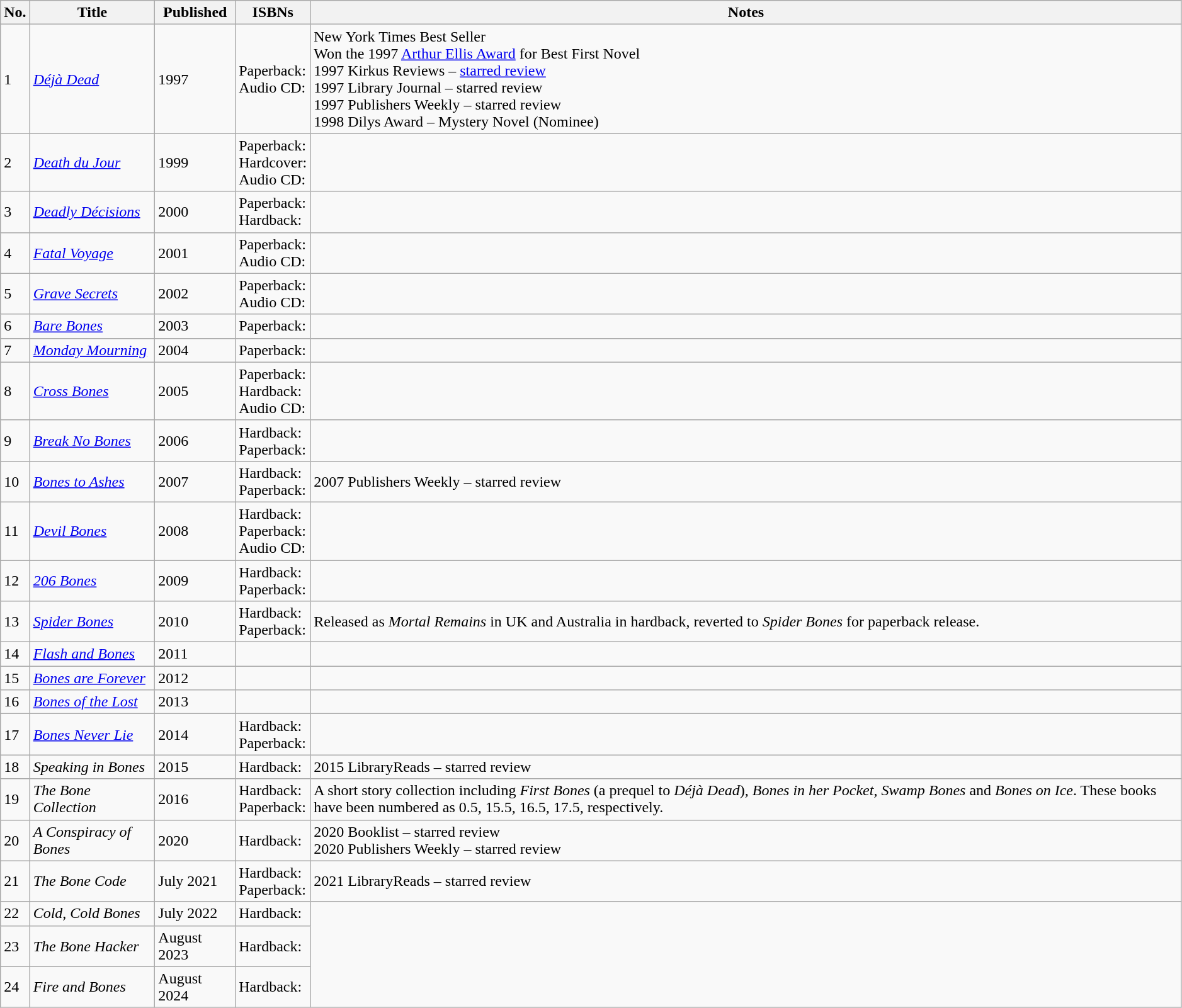<table class="wikitable" style="width:99%;">
<tr>
<th>No.</th>
<th>Title</th>
<th>Published</th>
<th>ISBNs</th>
<th>Notes</th>
</tr>
<tr>
<td>1</td>
<td><em><a href='#'>Déjà Dead</a></em></td>
<td>1997</td>
<td>Paperback: <br>Audio CD: </td>
<td>New York Times Best Seller<br>Won the 1997 <a href='#'>Arthur Ellis Award</a> for Best First Novel<br>1997 Kirkus Reviews – <a href='#'>starred review</a><br>1997 Library Journal – starred review<br>1997 Publishers Weekly – starred review<br>1998 Dilys Award – Mystery Novel (Nominee)</td>
</tr>
<tr>
<td>2</td>
<td><em><a href='#'>Death du Jour</a></em></td>
<td>1999</td>
<td>Paperback: <br>Hardcover: <br>Audio CD: </td>
<td></td>
</tr>
<tr>
<td>3</td>
<td><em><a href='#'>Deadly Décisions</a></em></td>
<td>2000</td>
<td>Paperback: <br>Hardback: </td>
<td></td>
</tr>
<tr>
<td>4</td>
<td><em><a href='#'>Fatal Voyage</a></em></td>
<td>2001</td>
<td>Paperback: <br>Audio CD: </td>
<td></td>
</tr>
<tr>
<td>5</td>
<td><em><a href='#'>Grave Secrets</a></em></td>
<td>2002</td>
<td>Paperback: <br>Audio CD: </td>
<td></td>
</tr>
<tr>
<td>6</td>
<td><em><a href='#'>Bare Bones</a></em></td>
<td>2003</td>
<td>Paperback: </td>
<td></td>
</tr>
<tr>
<td>7</td>
<td><em><a href='#'>Monday Mourning</a></em></td>
<td>2004</td>
<td>Paperback: </td>
<td></td>
</tr>
<tr>
<td>8</td>
<td><em><a href='#'>Cross Bones</a></em></td>
<td>2005</td>
<td>Paperback: <br>Hardback: <br>Audio CD: </td>
<td></td>
</tr>
<tr>
<td>9</td>
<td><em><a href='#'>Break No Bones</a></em></td>
<td>2006</td>
<td>Hardback: <br>Paperback: </td>
<td></td>
</tr>
<tr>
<td>10</td>
<td><em><a href='#'>Bones to Ashes</a></em></td>
<td>2007</td>
<td>Hardback: <br>Paperback: </td>
<td>2007 Publishers Weekly – starred review</td>
</tr>
<tr>
<td>11</td>
<td><em><a href='#'>Devil Bones</a></em></td>
<td>2008</td>
<td>Hardback: <br>Paperback: <br>Audio CD: </td>
<td></td>
</tr>
<tr>
<td>12</td>
<td><em><a href='#'>206 Bones</a></em></td>
<td>2009</td>
<td>Hardback: <br>Paperback: <br></td>
<td></td>
</tr>
<tr>
<td>13</td>
<td><em><a href='#'>Spider Bones</a></em></td>
<td>2010</td>
<td>Hardback: <br>Paperback: <br></td>
<td>Released as <em>Mortal Remains</em> in UK and Australia in hardback, reverted to <em>Spider Bones</em> for paperback release.</td>
</tr>
<tr>
<td>14</td>
<td><em><a href='#'>Flash and Bones</a></em></td>
<td>2011</td>
<td></td>
<td></td>
</tr>
<tr>
<td>15</td>
<td><em><a href='#'>Bones are Forever</a></em></td>
<td>2012</td>
<td></td>
<td></td>
</tr>
<tr>
<td>16</td>
<td><em><a href='#'>Bones of the Lost</a></em></td>
<td>2013</td>
<td></td>
<td></td>
</tr>
<tr>
<td>17</td>
<td><em><a href='#'>Bones Never Lie</a></em></td>
<td>2014</td>
<td>Hardback: <br>Paperback: </td>
<td></td>
</tr>
<tr>
<td>18</td>
<td><em>Speaking in Bones</em></td>
<td>2015</td>
<td>Hardback: </td>
<td>2015 LibraryReads – starred review</td>
</tr>
<tr>
<td>19</td>
<td><em>The Bone Collection</em></td>
<td>2016</td>
<td>Hardback: <br>Paperback: </td>
<td>A short story collection including <em>First Bones</em> (a prequel to <em>Déjà Dead</em>), <em>Bones in her Pocket</em>, <em>Swamp Bones</em> and <em>Bones on Ice</em>. These books have been numbered as 0.5, 15.5, 16.5, 17.5, respectively.</td>
</tr>
<tr>
<td>20</td>
<td><em>A Conspiracy of Bones</em></td>
<td>2020</td>
<td>Hardback: </td>
<td>2020 Booklist – starred review<br>2020 Publishers Weekly – starred review</td>
</tr>
<tr>
<td>21</td>
<td><em>The Bone Code</em></td>
<td>July 2021</td>
<td>Hardback:<br>
Paperback:
</td>
<td>2021 LibraryReads – starred review</td>
</tr>
<tr>
<td>22</td>
<td><em>Cold, Cold Bones</em></td>
<td>July 2022</td>
<td>Hardback:<br></td>
</tr>
<tr>
<td>23</td>
<td><em>The Bone Hacker</em></td>
<td>August 2023</td>
<td>Hardback:<br></td>
</tr>
<tr>
<td>24</td>
<td><em>Fire and Bones</em></td>
<td>August 2024</td>
<td>Hardback:<br></td>
</tr>
</table>
